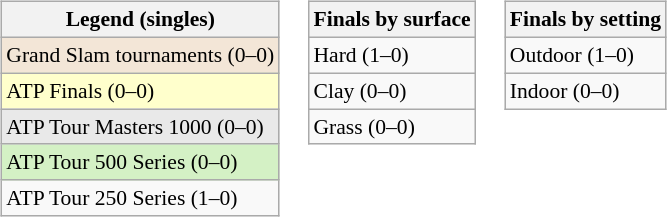<table>
<tr valign="top">
<td><br><table class="wikitable" style=font-size:90%>
<tr>
<th>Legend (singles)</th>
</tr>
<tr style="background:#f3e6d7;">
<td>Grand Slam tournaments (0–0)</td>
</tr>
<tr style="background:#ffc;">
<td>ATP Finals (0–0)</td>
</tr>
<tr style="background:#e9e9e9;">
<td>ATP Tour Masters 1000 (0–0)</td>
</tr>
<tr style="background:#d4f1c5;">
<td>ATP Tour 500 Series (0–0)</td>
</tr>
<tr>
<td>ATP Tour 250 Series (1–0)</td>
</tr>
</table>
</td>
<td><br><table class="wikitable" style=font-size:90%>
<tr>
<th>Finals by surface</th>
</tr>
<tr>
<td>Hard (1–0)</td>
</tr>
<tr>
<td>Clay (0–0)</td>
</tr>
<tr>
<td>Grass (0–0)</td>
</tr>
</table>
</td>
<td><br><table class="wikitable" style=font-size:90%>
<tr>
<th>Finals by setting</th>
</tr>
<tr>
<td>Outdoor (1–0)</td>
</tr>
<tr>
<td>Indoor (0–0)</td>
</tr>
</table>
</td>
</tr>
</table>
